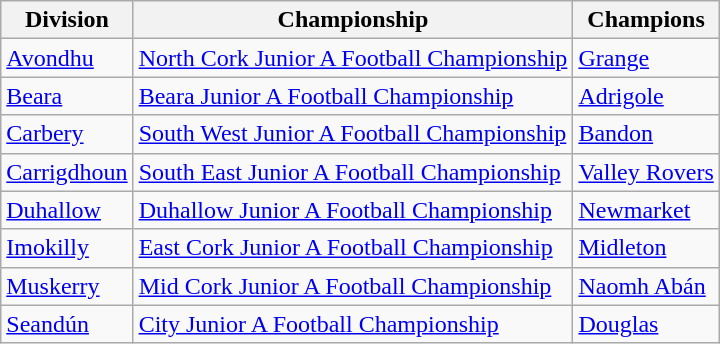<table class="wikitable">
<tr>
<th>Division</th>
<th>Championship</th>
<th>Champions</th>
</tr>
<tr>
<td><a href='#'>Avondhu</a></td>
<td><a href='#'>North Cork Junior A Football Championship</a></td>
<td><a href='#'>Grange</a></td>
</tr>
<tr>
<td><a href='#'>Beara</a></td>
<td><a href='#'>Beara Junior A Football Championship</a></td>
<td><a href='#'>Adrigole</a></td>
</tr>
<tr>
<td><a href='#'>Carbery</a></td>
<td><a href='#'>South West Junior A Football Championship</a></td>
<td><a href='#'>Bandon</a></td>
</tr>
<tr>
<td><a href='#'>Carrigdhoun</a></td>
<td><a href='#'>South East Junior A Football Championship</a></td>
<td><a href='#'>Valley Rovers</a></td>
</tr>
<tr>
<td><a href='#'>Duhallow</a></td>
<td><a href='#'>Duhallow Junior A Football Championship</a></td>
<td><a href='#'>Newmarket</a></td>
</tr>
<tr>
<td><a href='#'>Imokilly</a></td>
<td><a href='#'>East Cork Junior A Football Championship</a></td>
<td><a href='#'>Midleton</a></td>
</tr>
<tr>
<td><a href='#'>Muskerry</a></td>
<td><a href='#'>Mid Cork Junior A Football Championship</a></td>
<td><a href='#'>Naomh Abán</a></td>
</tr>
<tr>
<td><a href='#'>Seandún</a></td>
<td><a href='#'>City Junior A Football Championship</a></td>
<td><a href='#'>Douglas</a></td>
</tr>
</table>
